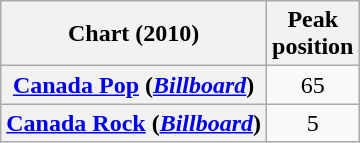<table class="wikitable sortable plainrowheaders" style="text-align:center;">
<tr>
<th scope="col">Chart (2010)</th>
<th scope="col">Peak<br>position</th>
</tr>
<tr>
<th scope="row"><a href='#'>Canada Pop</a> (<a href='#'><em>Billboard</em></a>)</th>
<td>65</td>
</tr>
<tr>
<th scope="row"><a href='#'>Canada Rock</a> (<a href='#'><em>Billboard</em></a>)</th>
<td>5</td>
</tr>
</table>
